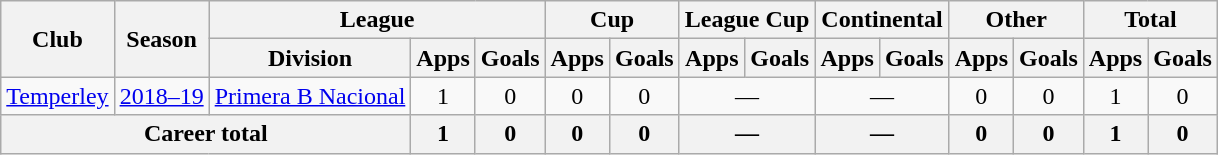<table class="wikitable" style="text-align:center">
<tr>
<th rowspan="2">Club</th>
<th rowspan="2">Season</th>
<th colspan="3">League</th>
<th colspan="2">Cup</th>
<th colspan="2">League Cup</th>
<th colspan="2">Continental</th>
<th colspan="2">Other</th>
<th colspan="2">Total</th>
</tr>
<tr>
<th>Division</th>
<th>Apps</th>
<th>Goals</th>
<th>Apps</th>
<th>Goals</th>
<th>Apps</th>
<th>Goals</th>
<th>Apps</th>
<th>Goals</th>
<th>Apps</th>
<th>Goals</th>
<th>Apps</th>
<th>Goals</th>
</tr>
<tr>
<td rowspan="1"><a href='#'>Temperley</a></td>
<td><a href='#'>2018–19</a></td>
<td rowspan="1"><a href='#'>Primera B Nacional</a></td>
<td>1</td>
<td>0</td>
<td>0</td>
<td>0</td>
<td colspan="2">—</td>
<td colspan="2">—</td>
<td>0</td>
<td>0</td>
<td>1</td>
<td>0</td>
</tr>
<tr>
<th colspan="3">Career total</th>
<th>1</th>
<th>0</th>
<th>0</th>
<th>0</th>
<th colspan="2">—</th>
<th colspan="2">—</th>
<th>0</th>
<th>0</th>
<th>1</th>
<th>0</th>
</tr>
</table>
